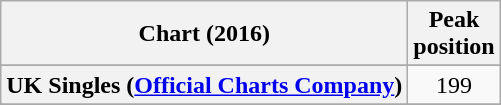<table class="wikitable sortable plainrowheaders" style="text-align:center">
<tr>
<th>Chart (2016)</th>
<th>Peak<br>position</th>
</tr>
<tr>
</tr>
<tr>
</tr>
<tr>
<th scope="row">UK Singles (<a href='#'>Official Charts Company</a>)</th>
<td>199</td>
</tr>
<tr>
</tr>
<tr>
</tr>
<tr>
</tr>
<tr>
</tr>
</table>
